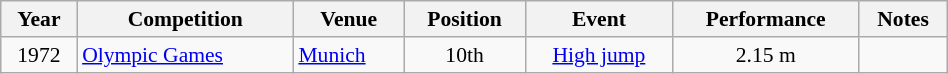<table class="wikitable" width=50% style="font-size:90%; text-align:center;">
<tr>
<th>Year</th>
<th>Competition</th>
<th>Venue</th>
<th>Position</th>
<th>Event</th>
<th>Performance</th>
<th>Notes</th>
</tr>
<tr>
<td>1972</td>
<td align=left><a href='#'>Olympic Games</a></td>
<td align=left> <a href='#'>Munich</a></td>
<td>10th</td>
<td><a href='#'>High jump</a></td>
<td>2.15 m</td>
<td></td>
</tr>
</table>
